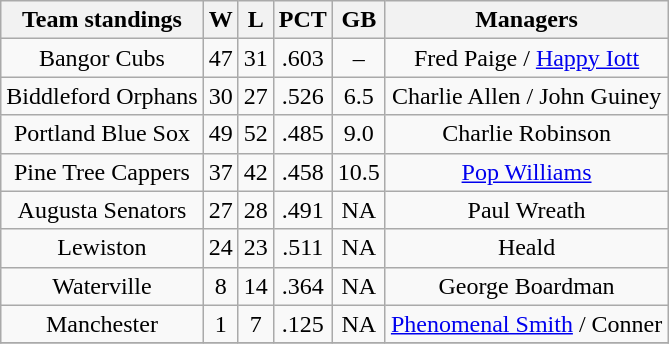<table class="wikitable">
<tr>
<th>Team standings</th>
<th>W</th>
<th>L</th>
<th>PCT</th>
<th>GB</th>
<th>Managers</th>
</tr>
<tr align=center>
<td>Bangor Cubs</td>
<td>47</td>
<td>31</td>
<td>.603</td>
<td>–</td>
<td>Fred Paige / <a href='#'>Happy Iott</a></td>
</tr>
<tr align=center>
<td>Biddleford Orphans</td>
<td>30</td>
<td>27</td>
<td>.526</td>
<td>6.5</td>
<td>Charlie Allen / John Guiney</td>
</tr>
<tr align=center>
<td>Portland Blue Sox</td>
<td>49</td>
<td>52</td>
<td>.485</td>
<td>9.0</td>
<td>Charlie Robinson</td>
</tr>
<tr align=center>
<td>Pine Tree Cappers</td>
<td>37</td>
<td>42</td>
<td>.458</td>
<td>10.5</td>
<td><a href='#'>Pop Williams</a></td>
</tr>
<tr align=center>
<td>Augusta Senators</td>
<td>27</td>
<td>28</td>
<td>.491</td>
<td>NA</td>
<td>Paul Wreath</td>
</tr>
<tr align=center>
<td>Lewiston</td>
<td>24</td>
<td>23</td>
<td>.511</td>
<td>NA</td>
<td>Heald</td>
</tr>
<tr align=center>
<td>Waterville</td>
<td>8</td>
<td>14</td>
<td>.364</td>
<td>NA</td>
<td>George Boardman</td>
</tr>
<tr align=center>
<td>Manchester</td>
<td>1</td>
<td>7</td>
<td>.125</td>
<td>NA</td>
<td><a href='#'>Phenomenal Smith</a> / Conner</td>
</tr>
<tr align=center>
</tr>
</table>
